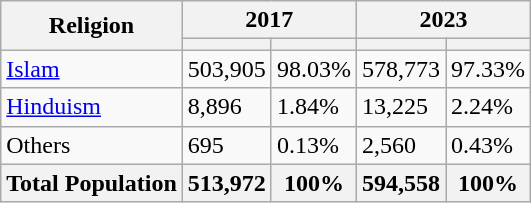<table class="wikitable sortable static-row-numbers static-row-header-hash">
<tr>
<th rowspan="2">Religion</th>
<th colspan="2">2017</th>
<th colspan="2">2023</th>
</tr>
<tr>
<th></th>
<th></th>
<th></th>
<th></th>
</tr>
<tr>
<td><a href='#'>Islam</a> </td>
<td>503,905</td>
<td>98.03%</td>
<td>578,773</td>
<td>97.33%</td>
</tr>
<tr>
<td><a href='#'>Hinduism</a> </td>
<td>8,896</td>
<td>1.84%</td>
<td>13,225</td>
<td>2.24%</td>
</tr>
<tr>
<td>Others</td>
<td>695</td>
<td>0.13%</td>
<td>2,560</td>
<td>0.43%</td>
</tr>
<tr>
<th>Total Population</th>
<th>513,972</th>
<th>100%</th>
<th>594,558</th>
<th>100%</th>
</tr>
</table>
